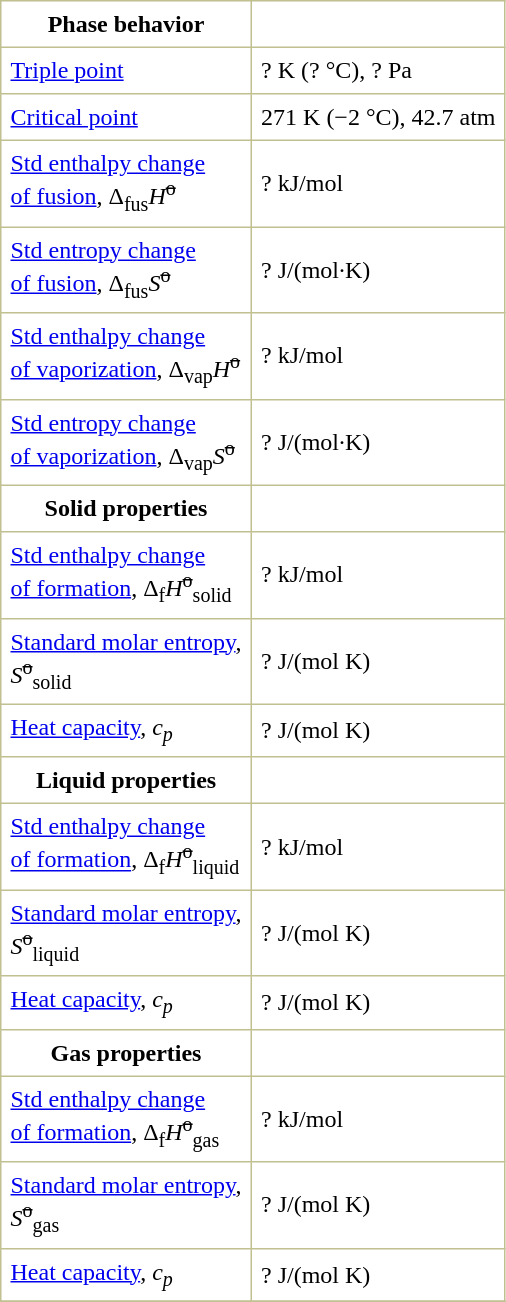<table border="1" cellspacing="0" cellpadding="6" style="margin: 0 0 0 0.5em; background: #FFFFFF; border-collapse: collapse; border-color: #C0C090;">
<tr>
<th>Phase behavior</th>
</tr>
<tr>
<td><a href='#'>Triple point</a></td>
<td>? K (? °C), ? Pa</td>
</tr>
<tr>
<td><a href='#'>Critical point</a></td>
<td>271 K (−2 °C), 42.7 atm</td>
</tr>
<tr>
<td><a href='#'>Std enthalpy change<br>of fusion</a>, Δ<sub>fus</sub><em>H</em><sup><s>o</s></sup></td>
<td>? kJ/mol</td>
</tr>
<tr>
<td><a href='#'>Std entropy change<br>of fusion</a>, Δ<sub>fus</sub><em>S</em><sup><s>o</s></sup></td>
<td>? J/(mol·K)</td>
</tr>
<tr>
<td><a href='#'>Std enthalpy change<br>of vaporization</a>, Δ<sub>vap</sub><em>H</em><sup><s>o</s></sup></td>
<td>? kJ/mol</td>
</tr>
<tr>
<td><a href='#'>Std entropy change<br>of vaporization</a>, Δ<sub>vap</sub><em>S</em><sup><s>o</s></sup></td>
<td>? J/(mol·K)</td>
</tr>
<tr>
<th>Solid properties</th>
</tr>
<tr>
<td><a href='#'>Std enthalpy change<br>of formation</a>, Δ<sub>f</sub><em>H</em><sup><s>o</s></sup><sub>solid</sub></td>
<td>? kJ/mol</td>
</tr>
<tr>
<td><a href='#'>Standard molar entropy</a>,<br><em>S</em><sup><s>o</s></sup><sub>solid</sub></td>
<td>? J/(mol K)</td>
</tr>
<tr>
<td><a href='#'>Heat capacity</a>, <em>c<sub>p</sub></em></td>
<td>? J/(mol K)</td>
</tr>
<tr>
<th>Liquid properties</th>
</tr>
<tr>
<td><a href='#'>Std enthalpy change<br>of formation</a>, Δ<sub>f</sub><em>H</em><sup><s>o</s></sup><sub>liquid</sub></td>
<td>? kJ/mol</td>
</tr>
<tr>
<td><a href='#'>Standard molar entropy</a>,<br><em>S</em><sup><s>o</s></sup><sub>liquid</sub></td>
<td>? J/(mol K)</td>
</tr>
<tr>
<td><a href='#'>Heat capacity</a>, <em>c<sub>p</sub></em></td>
<td>? J/(mol K)</td>
</tr>
<tr>
<th>Gas properties</th>
</tr>
<tr>
<td><a href='#'>Std enthalpy change<br>of formation</a>, Δ<sub>f</sub><em>H</em><sup><s>o</s></sup><sub>gas</sub></td>
<td>? kJ/mol</td>
</tr>
<tr>
<td><a href='#'>Standard molar entropy</a>,<br><em>S</em><sup><s>o</s></sup><sub>gas</sub></td>
<td>? J/(mol K)</td>
</tr>
<tr>
<td><a href='#'>Heat capacity</a>, <em>c<sub>p</sub></em></td>
<td>? J/(mol K)</td>
</tr>
<tr>
</tr>
</table>
